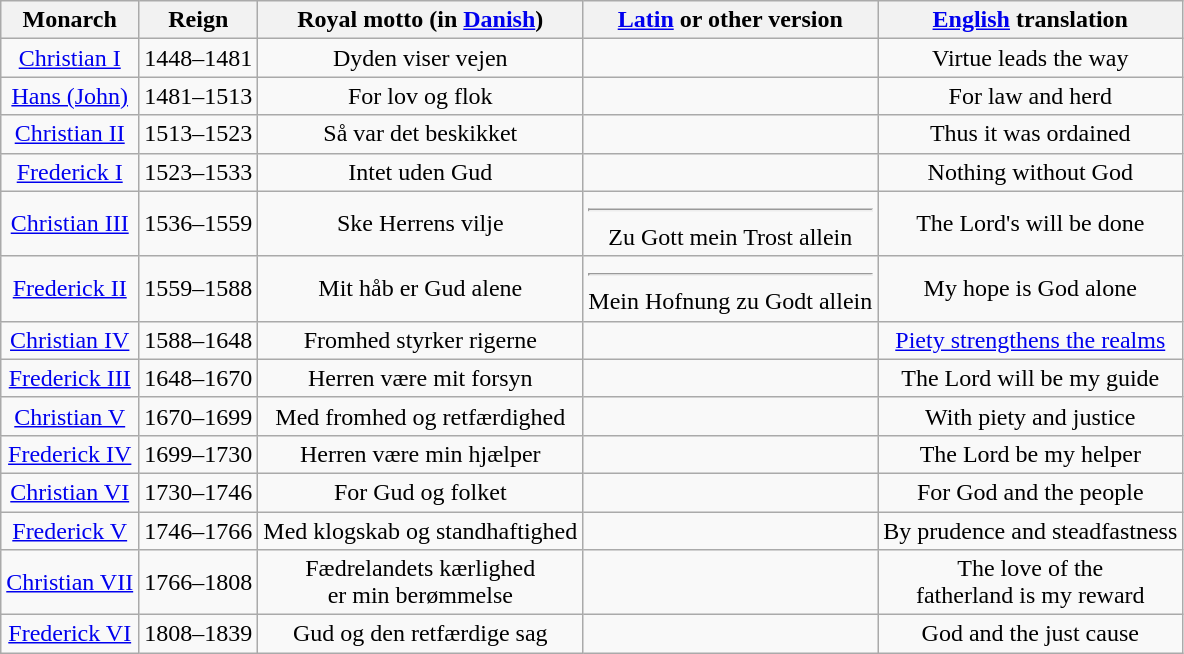<table class="wikitable" style="text-align:center;">
<tr>
<th>Monarch</th>
<th>Reign</th>
<th>Royal motto (in <a href='#'>Danish</a>)</th>
<th><a href='#'>Latin</a> or other version</th>
<th><a href='#'>English</a> translation</th>
</tr>
<tr>
<td><a href='#'>Christian I</a></td>
<td>1448–1481</td>
<td>Dyden viser vejen</td>
<td></td>
<td>Virtue leads the way</td>
</tr>
<tr>
<td><a href='#'>Hans (John)</a></td>
<td>1481–1513</td>
<td>For lov og flok</td>
<td></td>
<td>For law and herd</td>
</tr>
<tr>
<td><a href='#'>Christian II</a></td>
<td>1513–1523</td>
<td>Så var det beskikket</td>
<td></td>
<td>Thus it was ordained</td>
</tr>
<tr>
<td><a href='#'>Frederick I</a></td>
<td>1523–1533</td>
<td>Intet uden Gud</td>
<td></td>
<td>Nothing without God</td>
</tr>
<tr>
<td><a href='#'>Christian III</a></td>
<td>1536–1559</td>
<td>Ske Herrens vilje</td>
<td> <hr> Zu Gott mein Trost allein </td>
<td>The Lord's will be done</td>
</tr>
<tr>
<td><a href='#'>Frederick II</a></td>
<td>1559–1588</td>
<td>Mit håb er Gud alene</td>
<td> <hr> Mein Hofnung zu Godt allein </td>
<td>My hope is God alone</td>
</tr>
<tr>
<td><a href='#'>Christian IV</a></td>
<td>1588–1648</td>
<td>Fromhed styrker rigerne</td>
<td></td>
<td><a href='#'>Piety strengthens the realms</a></td>
</tr>
<tr>
<td><a href='#'>Frederick III</a></td>
<td>1648–1670</td>
<td>Herren være mit forsyn</td>
<td></td>
<td>The Lord will be my guide</td>
</tr>
<tr>
<td><a href='#'>Christian V</a></td>
<td>1670–1699</td>
<td>Med fromhed og retfærdighed</td>
<td></td>
<td>With piety and justice</td>
</tr>
<tr>
<td><a href='#'>Frederick IV</a></td>
<td>1699–1730</td>
<td>Herren være min hjælper</td>
<td></td>
<td>The Lord be my helper</td>
</tr>
<tr>
<td><a href='#'>Christian VI</a></td>
<td>1730–1746</td>
<td>For Gud og folket</td>
<td></td>
<td>For God and the people</td>
</tr>
<tr>
<td><a href='#'>Frederick V</a></td>
<td>1746–1766</td>
<td>Med klogskab og standhaftighed</td>
<td></td>
<td>By prudence and steadfastness</td>
</tr>
<tr>
<td><a href='#'>Christian VII</a></td>
<td>1766–1808</td>
<td>Fædrelandets kærlighed<br>er min berømmelse</td>
<td></td>
<td>The love of the<br>fatherland is my reward</td>
</tr>
<tr>
<td><a href='#'>Frederick VI</a></td>
<td>1808–1839</td>
<td>Gud og den retfærdige sag</td>
<td></td>
<td>God and the just cause</td>
</tr>
</table>
